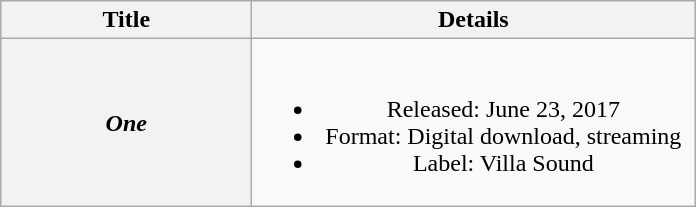<table class="wikitable plainrowheaders" style="text-align:center;">
<tr>
<th scope="col" style="width:10em;">Title</th>
<th scope="col" style="width:18em;">Details</th>
</tr>
<tr>
<th scope="row"><em>One</em></th>
<td><br><ul><li>Released: June 23, 2017</li><li>Format: Digital download, streaming</li><li>Label: Villa Sound</li></ul></td>
</tr>
</table>
